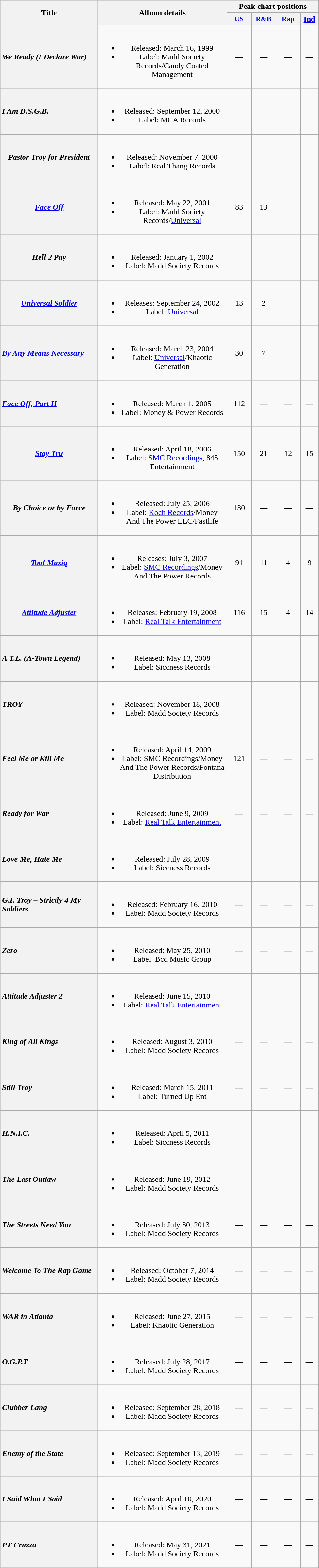<table class="wikitable plainrowheaders" style="text-align:center;">
<tr>
<th scope="col" rowspan="2" style="width:12em;">Title</th>
<th scope="col" rowspan="2" style="width:16em;">Album details</th>
<th scope="col" colspan="4">Peak chart positions</th>
</tr>
<tr>
<th scope="col" style="width:3em;font-size:90%;"><a href='#'>US</a><br></th>
<th scope="col" style="width:3em;font-size:90%;"><a href='#'>R&B</a><br></th>
<th scope="col" style="width:3em;font-size:90%;"><a href='#'>Rap</a><br></th>
<th style="width:30px;"><a href='#'>Ind</a><br></th>
</tr>
<tr>
<th scope="row" style="text-align:left;"><em>We Ready (I Declare War)</em></th>
<td><br><ul><li>Released: March 16, 1999</li><li>Label: Madd Society Records/Candy Coated Management</li></ul></td>
<td>—</td>
<td>—</td>
<td>—</td>
<td>—</td>
</tr>
<tr>
<th scope="row" style="text-align:left;"><em>I Am D.S.G.B.</em></th>
<td><br><ul><li>Released: September 12, 2000</li><li>Label: MCA Records</li></ul></td>
<td>—</td>
<td>—</td>
<td>—</td>
<td>—</td>
</tr>
<tr>
<th scope="row"><em>Pastor Troy for President</em></th>
<td><br><ul><li>Released: November 7, 2000</li><li>Label: Real Thang Records</li></ul></td>
<td>—</td>
<td>—</td>
<td>—</td>
<td>—</td>
</tr>
<tr>
<th scope="row"><em><a href='#'>Face Off</a></em></th>
<td><br><ul><li>Released: May 22, 2001</li><li>Label: Madd Society Records/<a href='#'>Universal</a></li></ul></td>
<td>83</td>
<td>13</td>
<td>—</td>
<td>—</td>
</tr>
<tr>
<th scope="row"><em>Hell 2 Pay</em></th>
<td><br><ul><li>Released: January 1, 2002</li><li>Label: Madd Society Records</li></ul></td>
<td>—</td>
<td>—</td>
<td>—</td>
<td>—</td>
</tr>
<tr>
<th scope="row"><em><a href='#'>Universal Soldier</a></em></th>
<td><br><ul><li>Releases: September 24, 2002</li><li>Label: <a href='#'>Universal</a></li></ul></td>
<td>13</td>
<td>2</td>
<td>—</td>
<td>—</td>
</tr>
<tr>
<th scope="row" style="text-align:left;"><em><a href='#'>By Any Means Necessary</a></em></th>
<td><br><ul><li>Released: March 23, 2004</li><li>Label: <a href='#'>Universal</a>/Khaotic Generation</li></ul></td>
<td>30</td>
<td>7</td>
<td>—</td>
<td>—</td>
</tr>
<tr>
<th scope="row" style="text-align:left;"><em><a href='#'>Face Off, Part II</a></em></th>
<td><br><ul><li>Released: March 1, 2005</li><li>Label: Money & Power Records</li></ul></td>
<td>112</td>
<td>—</td>
<td>—</td>
<td>—</td>
</tr>
<tr>
<th scope="row"><em><a href='#'>Stay Tru</a></em></th>
<td><br><ul><li>Released: April 18, 2006</li><li>Label: <a href='#'>SMC Recordings</a>, 845 Entertainment</li></ul></td>
<td>150</td>
<td>21</td>
<td>12</td>
<td>15</td>
</tr>
<tr>
<th scope="row"><em>By Choice or by Force</em></th>
<td><br><ul><li>Released: July 25, 2006</li><li>Label: <a href='#'>Koch Records</a>/Money And The Power LLC/Fastlife</li></ul></td>
<td>130</td>
<td>—</td>
<td>—</td>
<td>—</td>
</tr>
<tr>
<th scope="row"><em><a href='#'>Tool Muziq</a></em></th>
<td><br><ul><li>Releases: July 3, 2007</li><li>Label: <a href='#'>SMC Recordings</a>/Money And The Power Records</li></ul></td>
<td>91</td>
<td>11</td>
<td>4</td>
<td>9</td>
</tr>
<tr>
<th scope="row"><em><a href='#'>Attitude Adjuster</a></em></th>
<td><br><ul><li>Releases: February 19, 2008</li><li>Label: <a href='#'>Real Talk Entertainment</a></li></ul></td>
<td>116</td>
<td>15</td>
<td>4</td>
<td>14</td>
</tr>
<tr>
<th scope="row" style="text-align:left;"><em>A.T.L. (A-Town Legend)</em></th>
<td><br><ul><li>Released: May 13, 2008</li><li>Label: Siccness Records</li></ul></td>
<td>—</td>
<td>—</td>
<td>—</td>
<td>—</td>
</tr>
<tr>
<th scope="row" style="text-align:left;"><em>TROY</em></th>
<td><br><ul><li>Released: November 18, 2008</li><li>Label: Madd Society Records</li></ul></td>
<td>—</td>
<td>—</td>
<td>—</td>
<td>—</td>
</tr>
<tr>
<th scope="row" style="text-align:left;"><em>Feel Me or Kill Me</em></th>
<td><br><ul><li>Released: April 14, 2009</li><li>Label: SMC Recordings/Money And The Power Records/Fontana Distribution</li></ul></td>
<td>121</td>
<td>—</td>
<td>—</td>
<td>—</td>
</tr>
<tr>
<th scope="row" style="text-align:left;"><em>Ready for War</em></th>
<td><br><ul><li>Released: June 9, 2009</li><li>Label: <a href='#'>Real Talk Entertainment</a></li></ul></td>
<td>—</td>
<td>—</td>
<td>—</td>
<td>—</td>
</tr>
<tr>
<th scope="row" style="text-align:left;"><em>Love Me, Hate Me</em></th>
<td><br><ul><li>Released: July 28, 2009</li><li>Label: Siccness Records</li></ul></td>
<td>—</td>
<td>—</td>
<td>—</td>
<td>—</td>
</tr>
<tr>
<th scope="row" style="text-align:left;"><em>G.I. Troy – Strictly 4 My Soldiers</em></th>
<td><br><ul><li>Released: February 16, 2010</li><li>Label: Madd Society Records</li></ul></td>
<td>—</td>
<td>—</td>
<td>—</td>
<td>—</td>
</tr>
<tr>
<th scope="row" style="text-align:left;"><em>Zero </em></th>
<td><br><ul><li>Released: May 25, 2010</li><li>Label: Bcd Music Group</li></ul></td>
<td>—</td>
<td>—</td>
<td>—</td>
<td>—</td>
</tr>
<tr>
<th scope="row" style="text-align:left;"><em>Attitude Adjuster 2</em></th>
<td><br><ul><li>Released: June 15, 2010</li><li>Label: <a href='#'>Real Talk Entertainment</a></li></ul></td>
<td>—</td>
<td>—</td>
<td>—</td>
<td>—</td>
</tr>
<tr>
<th scope="row" style="text-align:left;"><em>King of All Kings</em></th>
<td><br><ul><li>Released: August 3, 2010</li><li>Label: Madd Society Records</li></ul></td>
<td>—</td>
<td>—</td>
<td>—</td>
<td>—</td>
</tr>
<tr>
<th scope="row" style="text-align:left;"><em>Still Troy</em></th>
<td><br><ul><li>Released: March 15, 2011</li><li>Label: Turned Up Ent</li></ul></td>
<td>—</td>
<td>—</td>
<td>—</td>
<td>—</td>
</tr>
<tr>
<th scope="row" style="text-align:left;"><em>H.N.I.C.</em></th>
<td><br><ul><li>Released: April 5, 2011</li><li>Label: Siccness Records</li></ul></td>
<td>—</td>
<td>—</td>
<td>—</td>
<td>—</td>
</tr>
<tr>
<th scope="row" style="text-align:left;"><em>The Last Outlaw</em></th>
<td><br><ul><li>Released: June 19, 2012</li><li>Label: Madd Society Records</li></ul></td>
<td>—</td>
<td>—</td>
<td>—</td>
<td>—</td>
</tr>
<tr>
<th scope="row" style="text-align:left;"><em>The Streets Need You</em></th>
<td><br><ul><li>Released: July 30, 2013</li><li>Label: Madd Society Records</li></ul></td>
<td>—</td>
<td>—</td>
<td>—</td>
<td>—</td>
</tr>
<tr>
<th scope="row" style="text-align:left;"><em>Welcome To The Rap Game</em></th>
<td><br><ul><li>Released: October 7, 2014</li><li>Label: Madd Society Records</li></ul></td>
<td>—</td>
<td>—</td>
<td>—</td>
<td>—</td>
</tr>
<tr>
<th scope="row" style="text-align:left;"><em>WAR in Atlanta</em></th>
<td><br><ul><li>Released: June 27, 2015</li><li>Label: Khaotic Generation</li></ul></td>
<td>—</td>
<td>—</td>
<td>—</td>
<td>—</td>
</tr>
<tr>
<th scope="row" style="text-align:left;"><em>O.G.P.T</em></th>
<td><br><ul><li>Released: July 28, 2017</li><li>Label: Madd Society Records</li></ul></td>
<td>—</td>
<td>—</td>
<td>—</td>
<td>—</td>
</tr>
<tr>
<th scope="row" style="text-align:left;"><em>Clubber Lang</em></th>
<td><br><ul><li>Released: September 28, 2018</li><li>Label: Madd Society Records</li></ul></td>
<td>—</td>
<td>—</td>
<td>—</td>
<td>—</td>
</tr>
<tr>
<th scope="row" style="text-align:left;"><em>Enemy of the State</em></th>
<td><br><ul><li>Released: September 13, 2019</li><li>Label: Madd Society Records</li></ul></td>
<td>—</td>
<td>—</td>
<td>—</td>
<td>—</td>
</tr>
<tr>
<th scope="row" style="text-align:left;"><em>I Said What I Said</em></th>
<td><br><ul><li>Released: April 10, 2020</li><li>Label: Madd Society Records</li></ul></td>
<td>—</td>
<td>—</td>
<td>—</td>
<td>—</td>
</tr>
<tr>
<th scope="row" style="text-align:left;"><em>PT Cruzza</em></th>
<td><br><ul><li>Released: May 31, 2021</li><li>Label: Madd Society Records</li></ul></td>
<td>—</td>
<td>—</td>
<td>—</td>
<td>—</td>
</tr>
</table>
